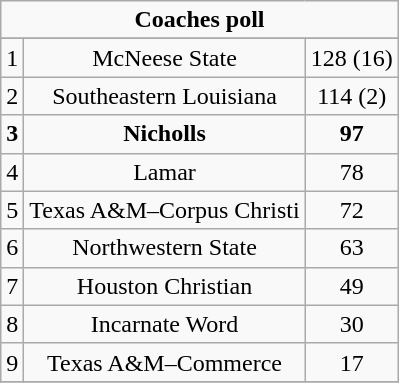<table class="wikitable">
<tr align="center">
<td align="center" Colspan="3"><strong>Coaches poll</strong></td>
</tr>
<tr align="center">
</tr>
<tr align="center">
<td>1</td>
<td>McNeese State</td>
<td>128 (16)</td>
</tr>
<tr align="center">
<td>2</td>
<td>Southeastern Louisiana</td>
<td>114 (2)</td>
</tr>
<tr align="center">
<td><strong>3</strong></td>
<td><strong>Nicholls</strong></td>
<td><strong>97</strong></td>
</tr>
<tr align="center">
<td>4</td>
<td>Lamar</td>
<td>78</td>
</tr>
<tr align="center">
<td>5</td>
<td>Texas A&M–Corpus Christi</td>
<td>72</td>
</tr>
<tr align="center">
<td>6</td>
<td>Northwestern State</td>
<td>63</td>
</tr>
<tr align="center">
<td>7</td>
<td>Houston Christian</td>
<td>49</td>
</tr>
<tr align="center">
<td>8</td>
<td>Incarnate Word</td>
<td>30</td>
</tr>
<tr align="center">
<td>9</td>
<td>Texas A&M–Commerce</td>
<td>17</td>
</tr>
<tr align="center">
</tr>
</table>
